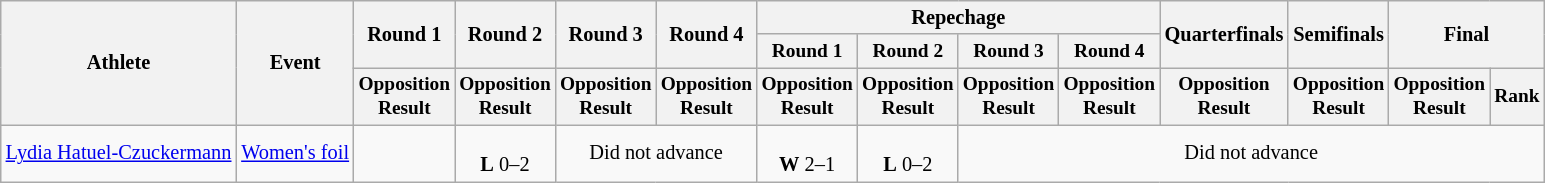<table class="wikitable" style="font-size:85%">
<tr>
<th rowspan="3">Athlete</th>
<th rowspan="3">Event</th>
<th rowspan="2">Round 1</th>
<th rowspan="2">Round 2</th>
<th rowspan="2">Round 3</th>
<th rowspan="2">Round 4</th>
<th colspan=4>Repechage</th>
<th rowspan="2">Quarterfinals</th>
<th rowspan="2">Semifinals</th>
<th rowspan="2" colspan=2>Final</th>
</tr>
<tr style="font-size:95%">
<th>Round 1</th>
<th>Round 2</th>
<th>Round 3</th>
<th>Round 4</th>
</tr>
<tr style="font-size:95%">
<th>Opposition<br>Result</th>
<th>Opposition<br>Result</th>
<th>Opposition<br>Result</th>
<th>Opposition<br>Result</th>
<th>Opposition<br>Result</th>
<th>Opposition<br>Result</th>
<th>Opposition<br>Result</th>
<th>Opposition<br>Result</th>
<th>Opposition<br>Result</th>
<th>Opposition<br>Result</th>
<th>Opposition<br>Result</th>
<th>Rank</th>
</tr>
<tr align=center>
<td align=left><a href='#'>Lydia Hatuel-Czuckermann</a></td>
<td align=left><a href='#'>Women's foil</a></td>
<td></td>
<td><br><strong>L</strong> 0–2</td>
<td colspan=2>Did not advance</td>
<td><br><strong>W</strong> 2–1</td>
<td><br><strong>L</strong> 0–2</td>
<td colspan=6>Did not advance</td>
</tr>
</table>
